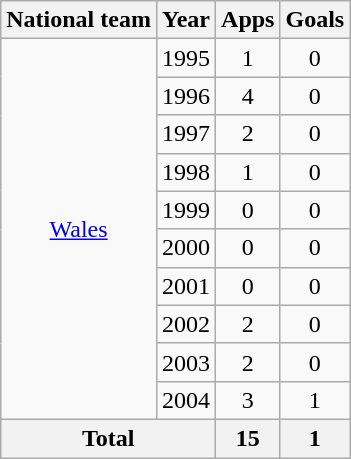<table class="wikitable" style="text-align:center">
<tr>
<th>National team</th>
<th>Year</th>
<th>Apps</th>
<th>Goals</th>
</tr>
<tr>
<td rowspan="10"><a href='#'>Wales</a></td>
<td>1995</td>
<td>1</td>
<td>0</td>
</tr>
<tr>
<td>1996</td>
<td>4</td>
<td>0</td>
</tr>
<tr>
<td>1997</td>
<td>2</td>
<td>0</td>
</tr>
<tr>
<td>1998</td>
<td>1</td>
<td>0</td>
</tr>
<tr>
<td>1999</td>
<td>0</td>
<td>0</td>
</tr>
<tr>
<td>2000</td>
<td>0</td>
<td>0</td>
</tr>
<tr>
<td>2001</td>
<td>0</td>
<td>0</td>
</tr>
<tr>
<td>2002</td>
<td>2</td>
<td>0</td>
</tr>
<tr>
<td>2003</td>
<td>2</td>
<td>0</td>
</tr>
<tr>
<td>2004</td>
<td>3</td>
<td>1</td>
</tr>
<tr>
<th colspan="2">Total</th>
<th>15</th>
<th>1</th>
</tr>
</table>
